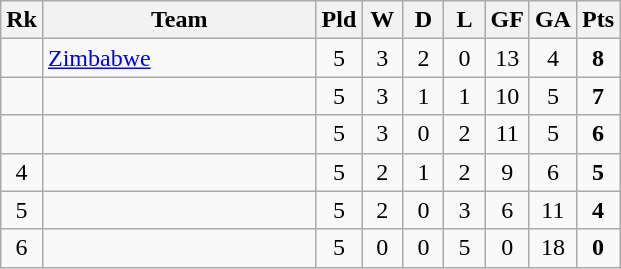<table class=wikitable style="text-align:center">
<tr>
<th width=20>Rk</th>
<th width=175>Team</th>
<th width=20>Pld</th>
<th width=20>W</th>
<th width=20>D</th>
<th width=20>L</th>
<th width=20>GF</th>
<th width=20>GA</th>
<th width=20>Pts</th>
</tr>
<tr>
<td></td>
<td align=left> <a href='#'>Zimbabwe</a></td>
<td>5</td>
<td>3</td>
<td>2</td>
<td>0</td>
<td>13</td>
<td>4</td>
<td><strong>8</strong></td>
</tr>
<tr>
<td></td>
<td align=left></td>
<td>5</td>
<td>3</td>
<td>1</td>
<td>1</td>
<td>10</td>
<td>5</td>
<td><strong>7</strong></td>
</tr>
<tr>
<td></td>
<td align=left></td>
<td>5</td>
<td>3</td>
<td>0</td>
<td>2</td>
<td>11</td>
<td>5</td>
<td><strong>6</strong></td>
</tr>
<tr>
<td>4</td>
<td align=left></td>
<td>5</td>
<td>2</td>
<td>1</td>
<td>2</td>
<td>9</td>
<td>6</td>
<td><strong>5</strong></td>
</tr>
<tr>
<td>5</td>
<td align=left></td>
<td>5</td>
<td>2</td>
<td>0</td>
<td>3</td>
<td>6</td>
<td>11</td>
<td><strong>4</strong></td>
</tr>
<tr>
<td>6</td>
<td align=left></td>
<td>5</td>
<td>0</td>
<td>0</td>
<td>5</td>
<td>0</td>
<td>18</td>
<td><strong>0</strong></td>
</tr>
</table>
